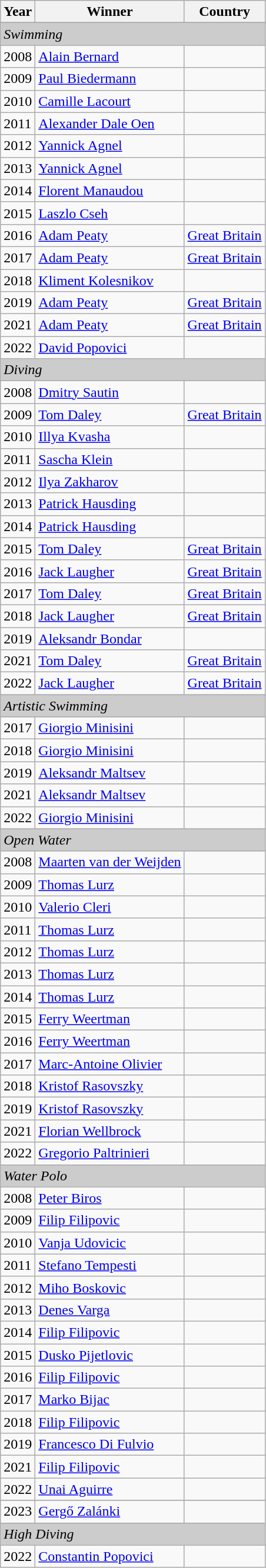<table class="wikitable sortable">
<tr>
<th>Year</th>
<th>Winner</th>
<th>Country</th>
</tr>
<tr>
</tr>
<tr bgcolor="#cccccc">
<td colspan=7><em>Swimming</em></td>
</tr>
<tr>
<td>2008</td>
<td><a href='#'>Alain Bernard</a></td>
<td></td>
</tr>
<tr>
<td>2009</td>
<td><a href='#'>Paul Biedermann</a></td>
<td></td>
</tr>
<tr>
<td>2010</td>
<td><a href='#'>Camille Lacourt</a></td>
<td></td>
</tr>
<tr>
<td>2011</td>
<td><a href='#'>Alexander Dale Oen</a></td>
<td></td>
</tr>
<tr>
<td>2012</td>
<td><a href='#'>Yannick Agnel</a></td>
<td></td>
</tr>
<tr>
<td>2013</td>
<td><a href='#'>Yannick Agnel</a></td>
<td></td>
</tr>
<tr>
<td>2014</td>
<td><a href='#'>Florent Manaudou</a></td>
<td></td>
</tr>
<tr>
<td>2015</td>
<td><a href='#'>Laszlo Cseh</a></td>
<td></td>
</tr>
<tr>
<td>2016</td>
<td><a href='#'>Adam Peaty</a></td>
<td> <a href='#'>Great Britain</a></td>
</tr>
<tr>
<td>2017</td>
<td><a href='#'>Adam Peaty</a></td>
<td> <a href='#'>Great Britain</a></td>
</tr>
<tr>
<td>2018</td>
<td><a href='#'>Kliment Kolesnikov</a></td>
<td></td>
</tr>
<tr>
<td>2019</td>
<td><a href='#'>Adam Peaty</a></td>
<td> <a href='#'>Great Britain</a></td>
</tr>
<tr>
<td>2021</td>
<td><a href='#'>Adam Peaty</a></td>
<td> <a href='#'>Great Britain</a></td>
</tr>
<tr>
<td>2022</td>
<td><a href='#'>David Popovici</a></td>
<td></td>
</tr>
<tr bgcolor="#cccccc">
<td colspan=7><em>Diving</em></td>
</tr>
<tr>
<td>2008</td>
<td><a href='#'>Dmitry Sautin</a></td>
<td></td>
</tr>
<tr>
<td>2009</td>
<td><a href='#'>Tom Daley</a></td>
<td> <a href='#'>Great Britain</a></td>
</tr>
<tr>
<td>2010</td>
<td><a href='#'>Illya Kvasha</a></td>
<td></td>
</tr>
<tr>
<td>2011</td>
<td><a href='#'>Sascha Klein</a></td>
<td></td>
</tr>
<tr>
<td>2012</td>
<td><a href='#'>Ilya Zakharov</a></td>
<td></td>
</tr>
<tr>
<td>2013</td>
<td><a href='#'>Patrick Hausding</a></td>
<td></td>
</tr>
<tr>
<td>2014</td>
<td><a href='#'>Patrick Hausding</a></td>
<td></td>
</tr>
<tr>
<td>2015</td>
<td><a href='#'>Tom Daley</a></td>
<td> <a href='#'>Great Britain</a></td>
</tr>
<tr>
<td>2016</td>
<td><a href='#'>Jack Laugher</a></td>
<td> <a href='#'>Great Britain</a></td>
</tr>
<tr>
<td>2017</td>
<td><a href='#'>Tom Daley</a></td>
<td> <a href='#'>Great Britain</a></td>
</tr>
<tr>
<td>2018</td>
<td><a href='#'>Jack Laugher</a></td>
<td> <a href='#'>Great Britain</a></td>
</tr>
<tr>
<td>2019</td>
<td><a href='#'>Aleksandr Bondar</a></td>
<td></td>
</tr>
<tr>
<td>2021</td>
<td><a href='#'>Tom Daley</a></td>
<td> <a href='#'>Great Britain</a></td>
</tr>
<tr>
<td>2022</td>
<td><a href='#'>Jack Laugher</a></td>
<td> <a href='#'>Great Britain</a></td>
</tr>
<tr bgcolor="#cccccc">
<td colspan=7><em>Artistic Swimming</em></td>
</tr>
<tr>
<td>2017</td>
<td><a href='#'>Giorgio Minisini</a></td>
<td></td>
</tr>
<tr>
<td>2018</td>
<td><a href='#'>Giorgio Minisini</a></td>
<td></td>
</tr>
<tr>
<td>2019</td>
<td><a href='#'>Aleksandr Maltsev</a></td>
<td></td>
</tr>
<tr>
<td>2021</td>
<td><a href='#'>Aleksandr Maltsev</a></td>
<td></td>
</tr>
<tr>
<td>2022</td>
<td><a href='#'>Giorgio Minisini</a></td>
<td></td>
</tr>
<tr bgcolor="#cccccc">
<td colspan=7><em>Open Water</em></td>
</tr>
<tr>
<td>2008</td>
<td><a href='#'>Maarten van der Weijden</a></td>
<td></td>
</tr>
<tr>
<td>2009</td>
<td><a href='#'>Thomas Lurz</a></td>
<td></td>
</tr>
<tr>
<td>2010</td>
<td><a href='#'>Valerio Cleri</a></td>
<td></td>
</tr>
<tr>
<td>2011</td>
<td><a href='#'>Thomas Lurz</a></td>
<td></td>
</tr>
<tr>
<td>2012</td>
<td><a href='#'>Thomas Lurz</a></td>
<td></td>
</tr>
<tr>
<td>2013</td>
<td><a href='#'>Thomas Lurz</a></td>
<td></td>
</tr>
<tr>
<td>2014</td>
<td><a href='#'>Thomas Lurz</a></td>
<td></td>
</tr>
<tr>
<td>2015</td>
<td><a href='#'>Ferry Weertman</a></td>
<td></td>
</tr>
<tr>
<td>2016</td>
<td><a href='#'>Ferry Weertman</a></td>
<td></td>
</tr>
<tr>
<td>2017</td>
<td><a href='#'>Marc-Antoine Olivier</a></td>
<td></td>
</tr>
<tr>
<td>2018</td>
<td><a href='#'>Kristof Rasovszky</a></td>
<td></td>
</tr>
<tr>
<td>2019</td>
<td><a href='#'>Kristof Rasovszky</a></td>
<td></td>
</tr>
<tr>
<td>2021</td>
<td><a href='#'>Florian Wellbrock</a></td>
<td></td>
</tr>
<tr>
<td>2022</td>
<td><a href='#'>Gregorio Paltrinieri</a></td>
<td></td>
</tr>
<tr bgcolor="#cccccc">
<td colspan=7><em>Water Polo</em></td>
</tr>
<tr>
<td>2008</td>
<td><a href='#'>Peter Biros</a></td>
<td></td>
</tr>
<tr>
<td>2009</td>
<td><a href='#'>Filip Filipovic</a></td>
<td></td>
</tr>
<tr>
<td>2010</td>
<td><a href='#'>Vanja Udovicic</a></td>
<td></td>
</tr>
<tr>
<td>2011</td>
<td><a href='#'>Stefano Tempesti</a></td>
<td></td>
</tr>
<tr>
<td>2012</td>
<td><a href='#'>Miho Boskovic</a></td>
<td></td>
</tr>
<tr>
<td>2013</td>
<td><a href='#'>Denes Varga</a></td>
<td></td>
</tr>
<tr>
<td>2014</td>
<td><a href='#'>Filip Filipovic</a></td>
<td></td>
</tr>
<tr>
<td>2015</td>
<td><a href='#'>Dusko Pijetlovic</a></td>
<td></td>
</tr>
<tr>
<td>2016</td>
<td><a href='#'>Filip Filipovic</a></td>
<td></td>
</tr>
<tr>
<td>2017</td>
<td><a href='#'>Marko Bijac</a></td>
<td></td>
</tr>
<tr>
<td>2018</td>
<td><a href='#'>Filip Filipovic</a></td>
<td></td>
</tr>
<tr>
<td>2019</td>
<td><a href='#'>Francesco Di Fulvio</a></td>
<td></td>
</tr>
<tr>
<td>2021</td>
<td><a href='#'>Filip Filipovic</a></td>
<td></td>
</tr>
<tr>
<td>2022</td>
<td><a href='#'>Unai Aguirre</a></td>
<td></td>
</tr>
<tr bgcolor="#cccccc">
</tr>
<tr>
<td>2023</td>
<td><a href='#'>Gergő Zalánki</a></td>
<td></td>
</tr>
<tr bgcolor="#cccccc">
<td colspan=7><em>High Diving</em></td>
</tr>
<tr>
<td>2022</td>
<td><a href='#'>Constantin Popovici </a></td>
<td></td>
</tr>
</table>
